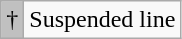<table class="wikitable">
<tr>
<td style="background-color:#C0C0C0">†</td>
<td>Suspended line</td>
</tr>
</table>
